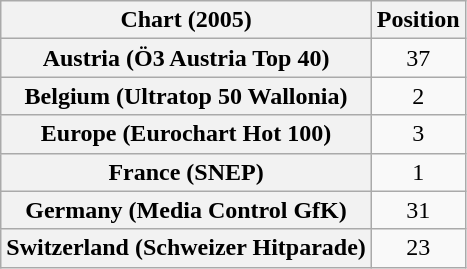<table class="wikitable sortable plainrowheaders" style="text-align:center">
<tr>
<th>Chart (2005)</th>
<th>Position</th>
</tr>
<tr>
<th scope="row">Austria (Ö3 Austria Top 40)</th>
<td>37</td>
</tr>
<tr>
<th scope="row">Belgium (Ultratop 50 Wallonia)</th>
<td>2</td>
</tr>
<tr>
<th scope="row">Europe (Eurochart Hot 100)</th>
<td>3</td>
</tr>
<tr>
<th scope="row">France (SNEP)</th>
<td>1</td>
</tr>
<tr>
<th scope="row">Germany (Media Control GfK)</th>
<td>31</td>
</tr>
<tr>
<th scope="row">Switzerland (Schweizer Hitparade)</th>
<td>23</td>
</tr>
</table>
